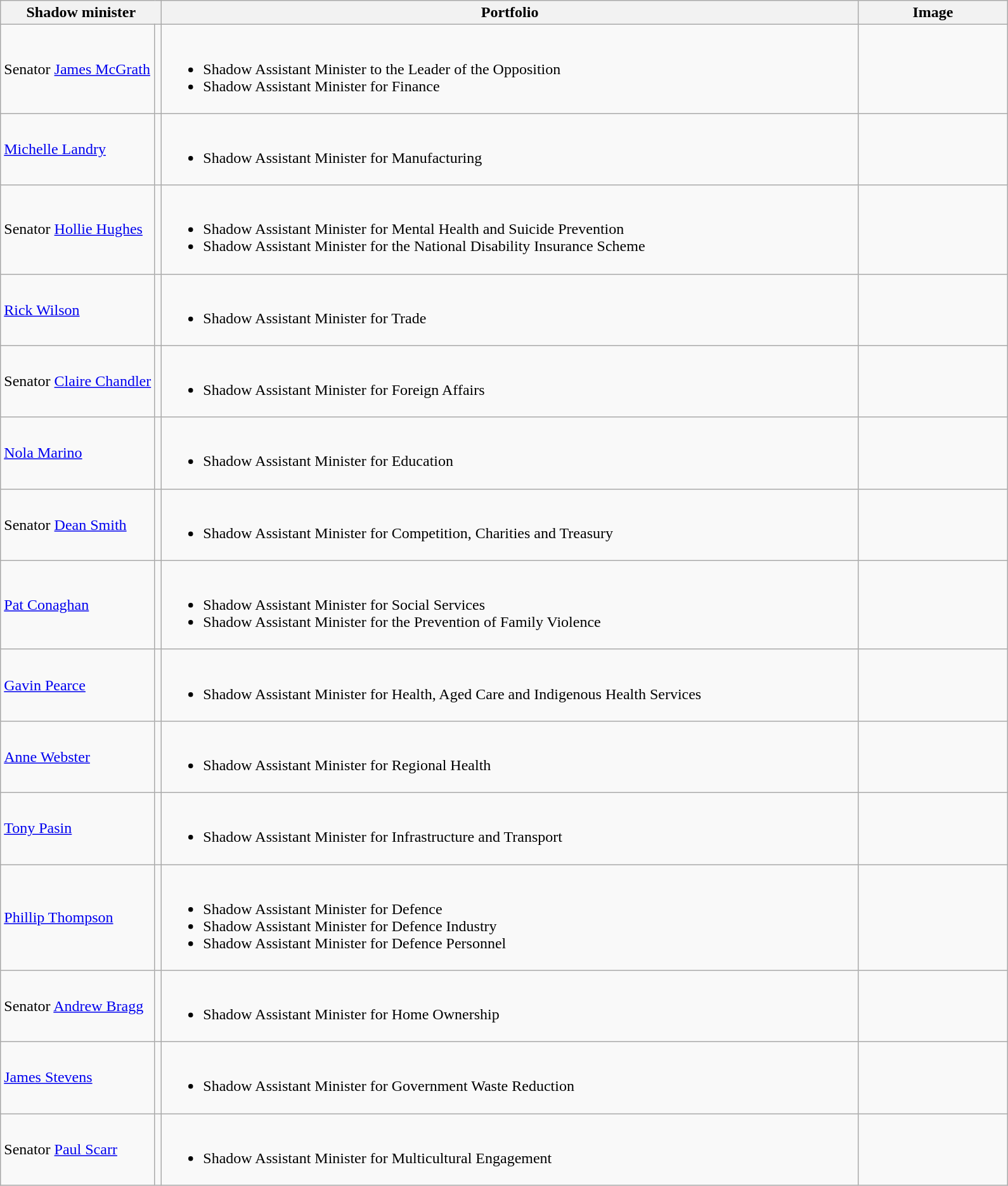<table class="wikitable">
<tr>
<th width=80 colspan="2">Shadow minister</th>
<th width=725>Portfolio</th>
<th width=150>Image</th>
</tr>
<tr>
<td>Senator <a href='#'>James McGrath</a></td>
<td></td>
<td><br><ul><li>Shadow Assistant Minister to the Leader of the Opposition</li><li>Shadow Assistant Minister for Finance</li></ul></td>
<td></td>
</tr>
<tr>
<td><a href='#'>Michelle Landry</a> </td>
<td></td>
<td><br><ul><li>Shadow Assistant Minister for Manufacturing</li></ul></td>
<td></td>
</tr>
<tr>
<td>Senator <a href='#'>Hollie Hughes</a></td>
<td></td>
<td><br><ul><li>Shadow Assistant Minister for Mental Health and Suicide Prevention</li><li>Shadow Assistant Minister for the National Disability Insurance Scheme</li></ul></td>
<td></td>
</tr>
<tr>
<td><a href='#'>Rick Wilson</a> </td>
<td></td>
<td><br><ul><li>Shadow Assistant Minister for Trade</li></ul></td>
<td></td>
</tr>
<tr>
<td>Senator <a href='#'>Claire Chandler</a></td>
<td></td>
<td><br><ul><li>Shadow Assistant Minister for Foreign Affairs</li></ul></td>
<td></td>
</tr>
<tr>
<td><a href='#'>Nola Marino</a> </td>
<td></td>
<td><br><ul><li>Shadow Assistant Minister for Education</li></ul></td>
<td></td>
</tr>
<tr>
<td>Senator <a href='#'>Dean Smith</a></td>
<td></td>
<td><br><ul><li>Shadow Assistant Minister for Competition, Charities and Treasury</li></ul></td>
<td></td>
</tr>
<tr>
<td><a href='#'>Pat Conaghan</a> </td>
<td></td>
<td><br><ul><li>Shadow Assistant Minister for Social Services</li><li>Shadow Assistant Minister for the Prevention of Family Violence</li></ul></td>
<td></td>
</tr>
<tr>
<td><a href='#'>Gavin Pearce</a> </td>
<td></td>
<td><br><ul><li>Shadow Assistant Minister for Health, Aged Care and Indigenous Health Services</li></ul></td>
<td></td>
</tr>
<tr>
<td><a href='#'>Anne Webster</a> </td>
<td></td>
<td><br><ul><li>Shadow Assistant Minister for Regional Health</li></ul></td>
<td></td>
</tr>
<tr>
<td><a href='#'>Tony Pasin</a> </td>
<td></td>
<td><br><ul><li>Shadow Assistant Minister for Infrastructure and Transport</li></ul></td>
<td></td>
</tr>
<tr>
<td><a href='#'>Phillip Thompson</a>  </td>
<td></td>
<td><br><ul><li>Shadow Assistant Minister for Defence</li><li>Shadow Assistant Minister for Defence Industry</li><li>Shadow Assistant Minister for Defence Personnel</li></ul></td>
<td></td>
</tr>
<tr>
<td>Senator <a href='#'>Andrew Bragg</a></td>
<td></td>
<td><br><ul><li>Shadow Assistant Minister for Home Ownership</li></ul></td>
<td></td>
</tr>
<tr>
<td><a href='#'>James Stevens</a> </td>
<td></td>
<td><br><ul><li>Shadow Assistant Minister for Government Waste Reduction</li></ul></td>
<td></td>
</tr>
<tr>
<td>Senator <a href='#'>Paul Scarr</a></td>
<td></td>
<td><br><ul><li>Shadow Assistant Minister for Multicultural Engagement</li></ul></td>
<td></td>
</tr>
</table>
